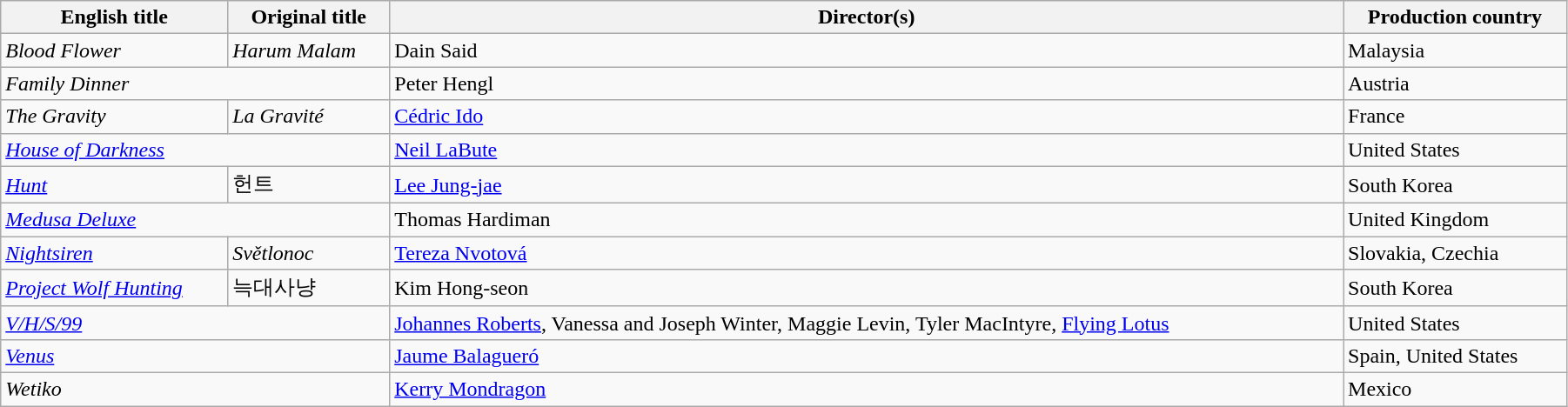<table class="wikitable" style="width:95%; margin-bottom:2px">
<tr>
<th>English title</th>
<th>Original title</th>
<th>Director(s)</th>
<th>Production country</th>
</tr>
<tr>
<td><em>Blood Flower</em></td>
<td><em>Harum Malam</em></td>
<td>Dain Said</td>
<td>Malaysia</td>
</tr>
<tr>
<td colspan="2"><em>Family Dinner</em></td>
<td>Peter Hengl</td>
<td>Austria</td>
</tr>
<tr>
<td><em>The Gravity</em></td>
<td><em>La Gravité</em></td>
<td><a href='#'>Cédric Ido</a></td>
<td>France</td>
</tr>
<tr>
<td colspan="2"><em><a href='#'>House of Darkness</a></em></td>
<td><a href='#'>Neil LaBute</a></td>
<td>United States</td>
</tr>
<tr>
<td><em><a href='#'>Hunt</a></em></td>
<td>헌트</td>
<td><a href='#'>Lee Jung-jae</a></td>
<td>South Korea</td>
</tr>
<tr>
<td colspan="2"><em><a href='#'>Medusa Deluxe</a></em></td>
<td>Thomas Hardiman</td>
<td>United Kingdom</td>
</tr>
<tr>
<td><em><a href='#'>Nightsiren</a></em></td>
<td><em>Světlonoc</em></td>
<td><a href='#'>Tereza Nvotová</a></td>
<td>Slovakia, Czechia</td>
</tr>
<tr>
<td><em><a href='#'>Project Wolf Hunting</a></em></td>
<td>늑대사냥</td>
<td>Kim Hong-seon</td>
<td>South Korea</td>
</tr>
<tr>
<td colspan="2"><em><a href='#'>V/H/S/99</a></em></td>
<td><a href='#'>Johannes Roberts</a>, Vanessa and Joseph Winter, Maggie Levin, Tyler MacIntyre, <a href='#'>Flying Lotus</a></td>
<td>United States</td>
</tr>
<tr>
<td colspan="2"><em><a href='#'>Venus</a></em></td>
<td><a href='#'>Jaume Balagueró</a></td>
<td>Spain, United States</td>
</tr>
<tr>
<td colspan="2"><em>Wetiko</em></td>
<td><a href='#'>Kerry Mondragon</a></td>
<td>Mexico</td>
</tr>
</table>
